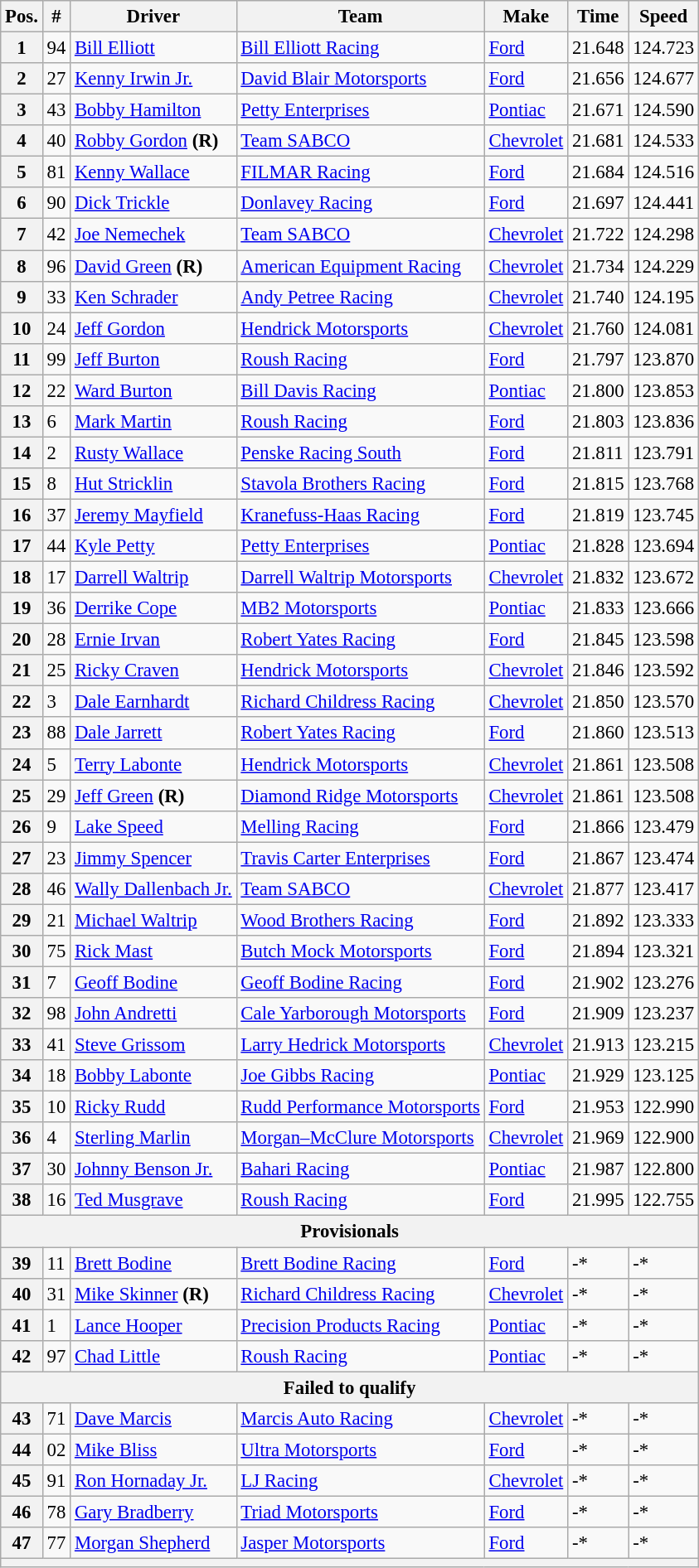<table class="wikitable" style="font-size:95%">
<tr>
<th>Pos.</th>
<th>#</th>
<th>Driver</th>
<th>Team</th>
<th>Make</th>
<th>Time</th>
<th>Speed</th>
</tr>
<tr>
<th>1</th>
<td>94</td>
<td><a href='#'>Bill Elliott</a></td>
<td><a href='#'>Bill Elliott Racing</a></td>
<td><a href='#'>Ford</a></td>
<td>21.648</td>
<td>124.723</td>
</tr>
<tr>
<th>2</th>
<td>27</td>
<td><a href='#'>Kenny Irwin Jr.</a></td>
<td><a href='#'>David Blair Motorsports</a></td>
<td><a href='#'>Ford</a></td>
<td>21.656</td>
<td>124.677</td>
</tr>
<tr>
<th>3</th>
<td>43</td>
<td><a href='#'>Bobby Hamilton</a></td>
<td><a href='#'>Petty Enterprises</a></td>
<td><a href='#'>Pontiac</a></td>
<td>21.671</td>
<td>124.590</td>
</tr>
<tr>
<th>4</th>
<td>40</td>
<td><a href='#'>Robby Gordon</a> <strong>(R)</strong></td>
<td><a href='#'>Team SABCO</a></td>
<td><a href='#'>Chevrolet</a></td>
<td>21.681</td>
<td>124.533</td>
</tr>
<tr>
<th>5</th>
<td>81</td>
<td><a href='#'>Kenny Wallace</a></td>
<td><a href='#'>FILMAR Racing</a></td>
<td><a href='#'>Ford</a></td>
<td>21.684</td>
<td>124.516</td>
</tr>
<tr>
<th>6</th>
<td>90</td>
<td><a href='#'>Dick Trickle</a></td>
<td><a href='#'>Donlavey Racing</a></td>
<td><a href='#'>Ford</a></td>
<td>21.697</td>
<td>124.441</td>
</tr>
<tr>
<th>7</th>
<td>42</td>
<td><a href='#'>Joe Nemechek</a></td>
<td><a href='#'>Team SABCO</a></td>
<td><a href='#'>Chevrolet</a></td>
<td>21.722</td>
<td>124.298</td>
</tr>
<tr>
<th>8</th>
<td>96</td>
<td><a href='#'>David Green</a> <strong>(R)</strong></td>
<td><a href='#'>American Equipment Racing</a></td>
<td><a href='#'>Chevrolet</a></td>
<td>21.734</td>
<td>124.229</td>
</tr>
<tr>
<th>9</th>
<td>33</td>
<td><a href='#'>Ken Schrader</a></td>
<td><a href='#'>Andy Petree Racing</a></td>
<td><a href='#'>Chevrolet</a></td>
<td>21.740</td>
<td>124.195</td>
</tr>
<tr>
<th>10</th>
<td>24</td>
<td><a href='#'>Jeff Gordon</a></td>
<td><a href='#'>Hendrick Motorsports</a></td>
<td><a href='#'>Chevrolet</a></td>
<td>21.760</td>
<td>124.081</td>
</tr>
<tr>
<th>11</th>
<td>99</td>
<td><a href='#'>Jeff Burton</a></td>
<td><a href='#'>Roush Racing</a></td>
<td><a href='#'>Ford</a></td>
<td>21.797</td>
<td>123.870</td>
</tr>
<tr>
<th>12</th>
<td>22</td>
<td><a href='#'>Ward Burton</a></td>
<td><a href='#'>Bill Davis Racing</a></td>
<td><a href='#'>Pontiac</a></td>
<td>21.800</td>
<td>123.853</td>
</tr>
<tr>
<th>13</th>
<td>6</td>
<td><a href='#'>Mark Martin</a></td>
<td><a href='#'>Roush Racing</a></td>
<td><a href='#'>Ford</a></td>
<td>21.803</td>
<td>123.836</td>
</tr>
<tr>
<th>14</th>
<td>2</td>
<td><a href='#'>Rusty Wallace</a></td>
<td><a href='#'>Penske Racing South</a></td>
<td><a href='#'>Ford</a></td>
<td>21.811</td>
<td>123.791</td>
</tr>
<tr>
<th>15</th>
<td>8</td>
<td><a href='#'>Hut Stricklin</a></td>
<td><a href='#'>Stavola Brothers Racing</a></td>
<td><a href='#'>Ford</a></td>
<td>21.815</td>
<td>123.768</td>
</tr>
<tr>
<th>16</th>
<td>37</td>
<td><a href='#'>Jeremy Mayfield</a></td>
<td><a href='#'>Kranefuss-Haas Racing</a></td>
<td><a href='#'>Ford</a></td>
<td>21.819</td>
<td>123.745</td>
</tr>
<tr>
<th>17</th>
<td>44</td>
<td><a href='#'>Kyle Petty</a></td>
<td><a href='#'>Petty Enterprises</a></td>
<td><a href='#'>Pontiac</a></td>
<td>21.828</td>
<td>123.694</td>
</tr>
<tr>
<th>18</th>
<td>17</td>
<td><a href='#'>Darrell Waltrip</a></td>
<td><a href='#'>Darrell Waltrip Motorsports</a></td>
<td><a href='#'>Chevrolet</a></td>
<td>21.832</td>
<td>123.672</td>
</tr>
<tr>
<th>19</th>
<td>36</td>
<td><a href='#'>Derrike Cope</a></td>
<td><a href='#'>MB2 Motorsports</a></td>
<td><a href='#'>Pontiac</a></td>
<td>21.833</td>
<td>123.666</td>
</tr>
<tr>
<th>20</th>
<td>28</td>
<td><a href='#'>Ernie Irvan</a></td>
<td><a href='#'>Robert Yates Racing</a></td>
<td><a href='#'>Ford</a></td>
<td>21.845</td>
<td>123.598</td>
</tr>
<tr>
<th>21</th>
<td>25</td>
<td><a href='#'>Ricky Craven</a></td>
<td><a href='#'>Hendrick Motorsports</a></td>
<td><a href='#'>Chevrolet</a></td>
<td>21.846</td>
<td>123.592</td>
</tr>
<tr>
<th>22</th>
<td>3</td>
<td><a href='#'>Dale Earnhardt</a></td>
<td><a href='#'>Richard Childress Racing</a></td>
<td><a href='#'>Chevrolet</a></td>
<td>21.850</td>
<td>123.570</td>
</tr>
<tr>
<th>23</th>
<td>88</td>
<td><a href='#'>Dale Jarrett</a></td>
<td><a href='#'>Robert Yates Racing</a></td>
<td><a href='#'>Ford</a></td>
<td>21.860</td>
<td>123.513</td>
</tr>
<tr>
<th>24</th>
<td>5</td>
<td><a href='#'>Terry Labonte</a></td>
<td><a href='#'>Hendrick Motorsports</a></td>
<td><a href='#'>Chevrolet</a></td>
<td>21.861</td>
<td>123.508</td>
</tr>
<tr>
<th>25</th>
<td>29</td>
<td><a href='#'>Jeff Green</a> <strong>(R)</strong></td>
<td><a href='#'>Diamond Ridge Motorsports</a></td>
<td><a href='#'>Chevrolet</a></td>
<td>21.861</td>
<td>123.508</td>
</tr>
<tr>
<th>26</th>
<td>9</td>
<td><a href='#'>Lake Speed</a></td>
<td><a href='#'>Melling Racing</a></td>
<td><a href='#'>Ford</a></td>
<td>21.866</td>
<td>123.479</td>
</tr>
<tr>
<th>27</th>
<td>23</td>
<td><a href='#'>Jimmy Spencer</a></td>
<td><a href='#'>Travis Carter Enterprises</a></td>
<td><a href='#'>Ford</a></td>
<td>21.867</td>
<td>123.474</td>
</tr>
<tr>
<th>28</th>
<td>46</td>
<td><a href='#'>Wally Dallenbach Jr.</a></td>
<td><a href='#'>Team SABCO</a></td>
<td><a href='#'>Chevrolet</a></td>
<td>21.877</td>
<td>123.417</td>
</tr>
<tr>
<th>29</th>
<td>21</td>
<td><a href='#'>Michael Waltrip</a></td>
<td><a href='#'>Wood Brothers Racing</a></td>
<td><a href='#'>Ford</a></td>
<td>21.892</td>
<td>123.333</td>
</tr>
<tr>
<th>30</th>
<td>75</td>
<td><a href='#'>Rick Mast</a></td>
<td><a href='#'>Butch Mock Motorsports</a></td>
<td><a href='#'>Ford</a></td>
<td>21.894</td>
<td>123.321</td>
</tr>
<tr>
<th>31</th>
<td>7</td>
<td><a href='#'>Geoff Bodine</a></td>
<td><a href='#'>Geoff Bodine Racing</a></td>
<td><a href='#'>Ford</a></td>
<td>21.902</td>
<td>123.276</td>
</tr>
<tr>
<th>32</th>
<td>98</td>
<td><a href='#'>John Andretti</a></td>
<td><a href='#'>Cale Yarborough Motorsports</a></td>
<td><a href='#'>Ford</a></td>
<td>21.909</td>
<td>123.237</td>
</tr>
<tr>
<th>33</th>
<td>41</td>
<td><a href='#'>Steve Grissom</a></td>
<td><a href='#'>Larry Hedrick Motorsports</a></td>
<td><a href='#'>Chevrolet</a></td>
<td>21.913</td>
<td>123.215</td>
</tr>
<tr>
<th>34</th>
<td>18</td>
<td><a href='#'>Bobby Labonte</a></td>
<td><a href='#'>Joe Gibbs Racing</a></td>
<td><a href='#'>Pontiac</a></td>
<td>21.929</td>
<td>123.125</td>
</tr>
<tr>
<th>35</th>
<td>10</td>
<td><a href='#'>Ricky Rudd</a></td>
<td><a href='#'>Rudd Performance Motorsports</a></td>
<td><a href='#'>Ford</a></td>
<td>21.953</td>
<td>122.990</td>
</tr>
<tr>
<th>36</th>
<td>4</td>
<td><a href='#'>Sterling Marlin</a></td>
<td><a href='#'>Morgan–McClure Motorsports</a></td>
<td><a href='#'>Chevrolet</a></td>
<td>21.969</td>
<td>122.900</td>
</tr>
<tr>
<th>37</th>
<td>30</td>
<td><a href='#'>Johnny Benson Jr.</a></td>
<td><a href='#'>Bahari Racing</a></td>
<td><a href='#'>Pontiac</a></td>
<td>21.987</td>
<td>122.800</td>
</tr>
<tr>
<th>38</th>
<td>16</td>
<td><a href='#'>Ted Musgrave</a></td>
<td><a href='#'>Roush Racing</a></td>
<td><a href='#'>Ford</a></td>
<td>21.995</td>
<td>122.755</td>
</tr>
<tr>
<th colspan="7">Provisionals</th>
</tr>
<tr>
<th>39</th>
<td>11</td>
<td><a href='#'>Brett Bodine</a></td>
<td><a href='#'>Brett Bodine Racing</a></td>
<td><a href='#'>Ford</a></td>
<td>-*</td>
<td>-*</td>
</tr>
<tr>
<th>40</th>
<td>31</td>
<td><a href='#'>Mike Skinner</a> <strong>(R)</strong></td>
<td><a href='#'>Richard Childress Racing</a></td>
<td><a href='#'>Chevrolet</a></td>
<td>-*</td>
<td>-*</td>
</tr>
<tr>
<th>41</th>
<td>1</td>
<td><a href='#'>Lance Hooper</a></td>
<td><a href='#'>Precision Products Racing</a></td>
<td><a href='#'>Pontiac</a></td>
<td>-*</td>
<td>-*</td>
</tr>
<tr>
<th>42</th>
<td>97</td>
<td><a href='#'>Chad Little</a></td>
<td><a href='#'>Roush Racing</a></td>
<td><a href='#'>Pontiac</a></td>
<td>-*</td>
<td>-*</td>
</tr>
<tr>
<th colspan="7">Failed to qualify</th>
</tr>
<tr>
<th>43</th>
<td>71</td>
<td><a href='#'>Dave Marcis</a></td>
<td><a href='#'>Marcis Auto Racing</a></td>
<td><a href='#'>Chevrolet</a></td>
<td>-*</td>
<td>-*</td>
</tr>
<tr>
<th>44</th>
<td>02</td>
<td><a href='#'>Mike Bliss</a></td>
<td><a href='#'>Ultra Motorsports</a></td>
<td><a href='#'>Ford</a></td>
<td>-*</td>
<td>-*</td>
</tr>
<tr>
<th>45</th>
<td>91</td>
<td><a href='#'>Ron Hornaday Jr.</a></td>
<td><a href='#'>LJ Racing</a></td>
<td><a href='#'>Chevrolet</a></td>
<td>-*</td>
<td>-*</td>
</tr>
<tr>
<th>46</th>
<td>78</td>
<td><a href='#'>Gary Bradberry</a></td>
<td><a href='#'>Triad Motorsports</a></td>
<td><a href='#'>Ford</a></td>
<td>-*</td>
<td>-*</td>
</tr>
<tr>
<th>47</th>
<td>77</td>
<td><a href='#'>Morgan Shepherd</a></td>
<td><a href='#'>Jasper Motorsports</a></td>
<td><a href='#'>Ford</a></td>
<td>-*</td>
<td>-*</td>
</tr>
<tr>
<th colspan="7"></th>
</tr>
</table>
